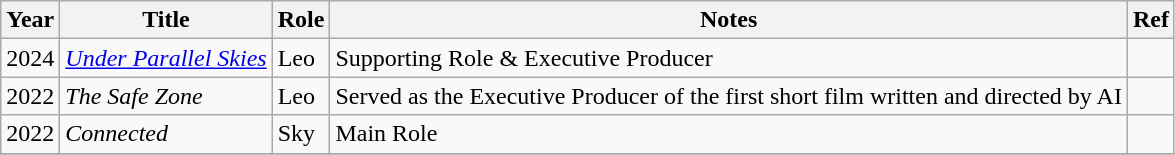<table class="wikitable">
<tr>
<th>Year</th>
<th>Title</th>
<th>Role</th>
<th>Notes</th>
<th>Ref</th>
</tr>
<tr>
<td>2024</td>
<td><em><a href='#'>Under Parallel Skies</a></em></td>
<td>Leo</td>
<td>Supporting Role & Executive Producer</td>
<td></td>
</tr>
<tr>
<td>2022</td>
<td><em>The Safe Zone</em></td>
<td>Leo</td>
<td>Served as the Executive Producer of the first short film written and directed by AI</td>
<td></td>
</tr>
<tr>
<td>2022</td>
<td><em>Connected</em></td>
<td>Sky</td>
<td>Main Role</td>
<td></td>
</tr>
<tr>
</tr>
</table>
